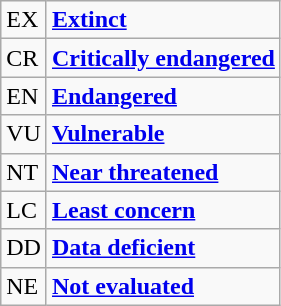<table class="wikitable" style="text-align:left">
<tr>
<td>EX</td>
<td><strong><a href='#'>Extinct</a></strong></td>
</tr>
<tr>
<td>CR</td>
<td><strong><a href='#'>Critically endangered</a></strong></td>
</tr>
<tr>
<td>EN</td>
<td><strong><a href='#'>Endangered</a></strong></td>
</tr>
<tr>
<td>VU</td>
<td><strong><a href='#'>Vulnerable</a></strong></td>
</tr>
<tr>
<td>NT</td>
<td><strong><a href='#'>Near threatened</a></strong></td>
</tr>
<tr>
<td>LC</td>
<td><strong><a href='#'>Least concern</a></strong></td>
</tr>
<tr>
<td>DD</td>
<td><strong><a href='#'>Data deficient</a></strong></td>
</tr>
<tr>
<td>NE</td>
<td><strong><a href='#'>Not evaluated</a></strong></td>
</tr>
</table>
